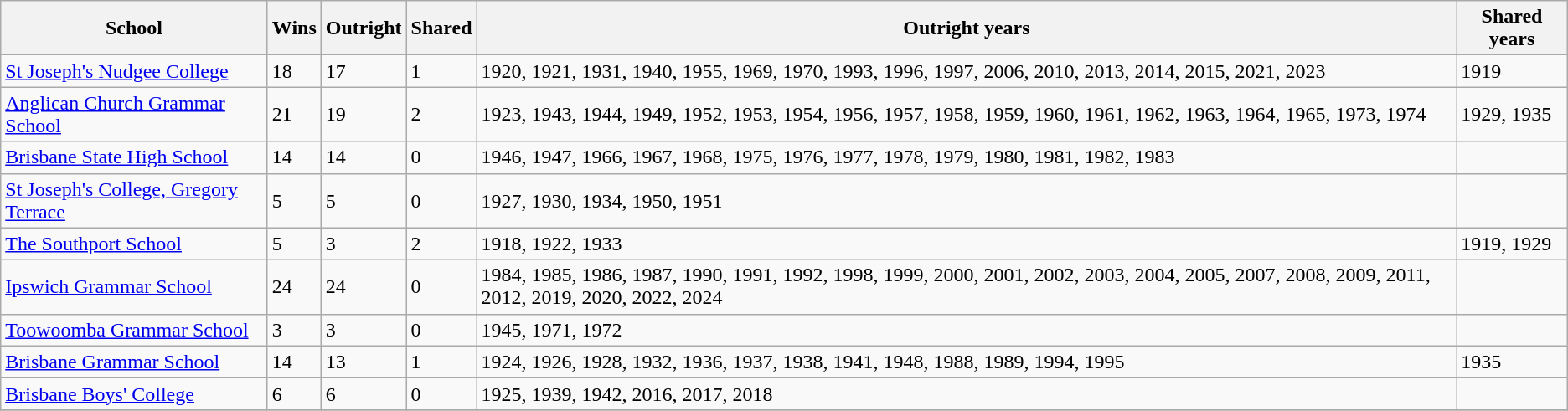<table class="wikitable sortable">
<tr>
<th>School</th>
<th>Wins</th>
<th>Outright</th>
<th>Shared</th>
<th>Outright years</th>
<th>Shared years</th>
</tr>
<tr>
<td><a href='#'>St Joseph's Nudgee College</a></td>
<td>18</td>
<td>17</td>
<td>1</td>
<td>1920, 1921, 1931, 1940, 1955, 1969, 1970, 1993, 1996, 1997, 2006, 2010, 2013, 2014, 2015, 2021, 2023</td>
<td>1919</td>
</tr>
<tr>
<td><a href='#'>Anglican Church Grammar School</a></td>
<td>21</td>
<td>19</td>
<td>2</td>
<td>1923, 1943, 1944, 1949, 1952, 1953, 1954, 1956, 1957, 1958, 1959, 1960, 1961, 1962, 1963, 1964, 1965, 1973, 1974</td>
<td>1929, 1935</td>
</tr>
<tr>
<td><a href='#'>Brisbane State High School</a></td>
<td>14</td>
<td>14</td>
<td>0</td>
<td>1946, 1947, 1966, 1967, 1968, 1975, 1976, 1977, 1978, 1979, 1980, 1981, 1982, 1983</td>
<td></td>
</tr>
<tr>
<td><a href='#'>St Joseph's College, Gregory Terrace</a></td>
<td>5</td>
<td>5</td>
<td>0</td>
<td>1927, 1930, 1934, 1950, 1951</td>
<td></td>
</tr>
<tr>
<td><a href='#'>The Southport School</a></td>
<td>5</td>
<td>3</td>
<td>2</td>
<td>1918, 1922, 1933</td>
<td>1919, 1929</td>
</tr>
<tr>
<td><a href='#'>Ipswich Grammar School</a></td>
<td>24</td>
<td>24</td>
<td>0</td>
<td>1984, 1985, 1986, 1987, 1990, 1991, 1992, 1998, 1999, 2000, 2001, 2002, 2003, 2004, 2005, 2007, 2008, 2009, 2011, 2012, 2019, 2020, 2022, 2024</td>
<td></td>
</tr>
<tr>
<td><a href='#'>Toowoomba Grammar School</a></td>
<td>3</td>
<td>3</td>
<td>0</td>
<td>1945, 1971, 1972</td>
</tr>
<tr>
<td><a href='#'>Brisbane Grammar School</a></td>
<td>14</td>
<td>13</td>
<td>1</td>
<td>1924, 1926, 1928, 1932, 1936, 1937, 1938, 1941, 1948, 1988, 1989, 1994, 1995</td>
<td>1935</td>
</tr>
<tr>
<td><a href='#'>Brisbane Boys' College</a></td>
<td>6</td>
<td>6</td>
<td>0</td>
<td>1925, 1939, 1942, 2016, 2017, 2018</td>
<td></td>
</tr>
<tr>
</tr>
</table>
